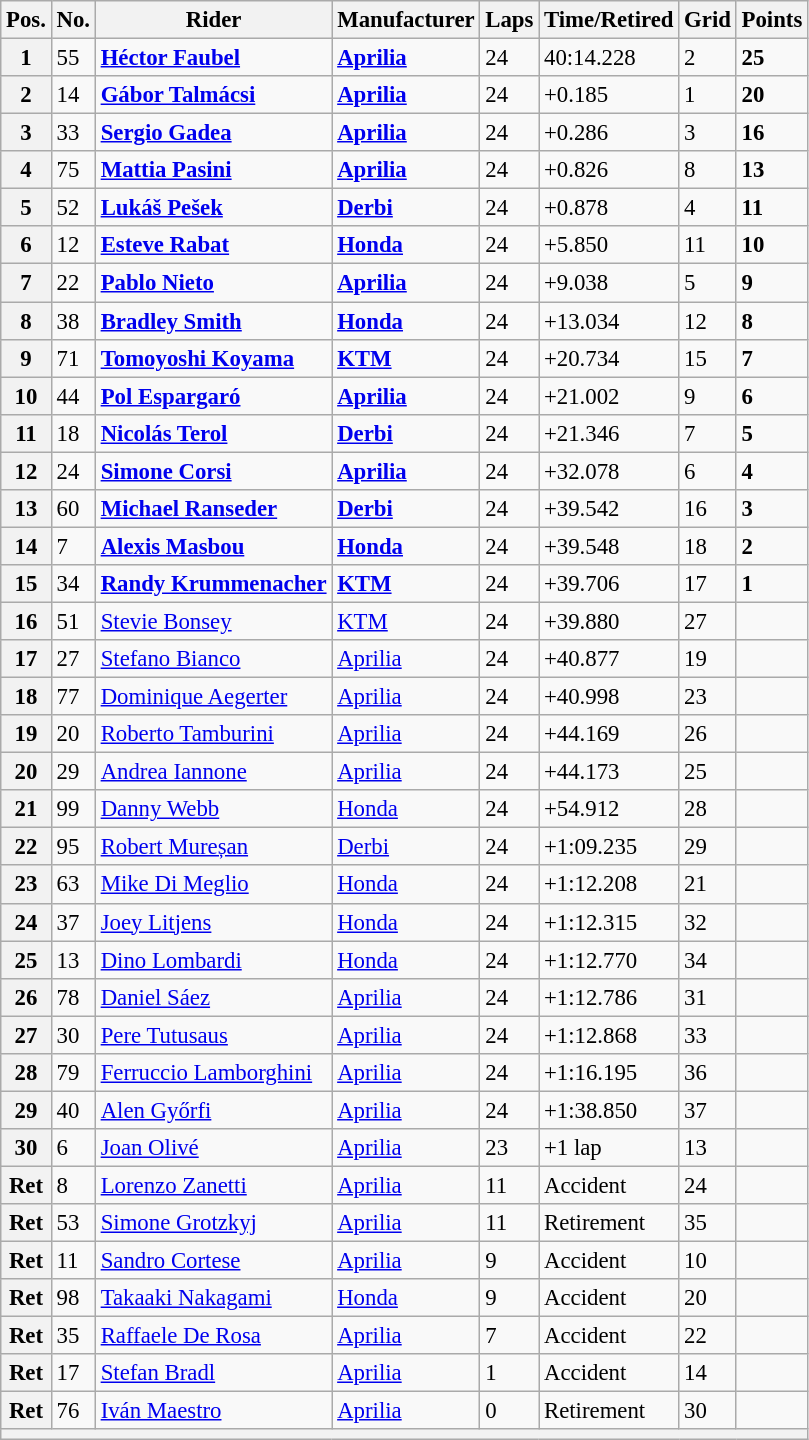<table class="wikitable" style="font-size: 95%;">
<tr>
<th>Pos.</th>
<th>No.</th>
<th>Rider</th>
<th>Manufacturer</th>
<th>Laps</th>
<th>Time/Retired</th>
<th>Grid</th>
<th>Points</th>
</tr>
<tr>
<th>1</th>
<td>55</td>
<td> <strong><a href='#'>Héctor Faubel</a></strong></td>
<td><strong><a href='#'>Aprilia</a></strong></td>
<td>24</td>
<td>40:14.228</td>
<td>2</td>
<td><strong>25</strong></td>
</tr>
<tr>
<th>2</th>
<td>14</td>
<td> <strong><a href='#'>Gábor Talmácsi</a></strong></td>
<td><strong><a href='#'>Aprilia</a></strong></td>
<td>24</td>
<td>+0.185</td>
<td>1</td>
<td><strong>20</strong></td>
</tr>
<tr>
<th>3</th>
<td>33</td>
<td> <strong><a href='#'>Sergio Gadea</a></strong></td>
<td><strong><a href='#'>Aprilia</a></strong></td>
<td>24</td>
<td>+0.286</td>
<td>3</td>
<td><strong>16</strong></td>
</tr>
<tr>
<th>4</th>
<td>75</td>
<td> <strong><a href='#'>Mattia Pasini</a></strong></td>
<td><strong><a href='#'>Aprilia</a></strong></td>
<td>24</td>
<td>+0.826</td>
<td>8</td>
<td><strong>13</strong></td>
</tr>
<tr>
<th>5</th>
<td>52</td>
<td> <strong><a href='#'>Lukáš Pešek</a></strong></td>
<td><strong><a href='#'>Derbi</a></strong></td>
<td>24</td>
<td>+0.878</td>
<td>4</td>
<td><strong>11</strong></td>
</tr>
<tr>
<th>6</th>
<td>12</td>
<td> <strong><a href='#'>Esteve Rabat</a></strong></td>
<td><strong><a href='#'>Honda</a></strong></td>
<td>24</td>
<td>+5.850</td>
<td>11</td>
<td><strong>10</strong></td>
</tr>
<tr>
<th>7</th>
<td>22</td>
<td> <strong><a href='#'>Pablo Nieto</a></strong></td>
<td><strong><a href='#'>Aprilia</a></strong></td>
<td>24</td>
<td>+9.038</td>
<td>5</td>
<td><strong>9</strong></td>
</tr>
<tr>
<th>8</th>
<td>38</td>
<td> <strong><a href='#'>Bradley Smith</a></strong></td>
<td><strong><a href='#'>Honda</a></strong></td>
<td>24</td>
<td>+13.034</td>
<td>12</td>
<td><strong>8</strong></td>
</tr>
<tr>
<th>9</th>
<td>71</td>
<td> <strong><a href='#'>Tomoyoshi Koyama</a></strong></td>
<td><strong><a href='#'>KTM</a></strong></td>
<td>24</td>
<td>+20.734</td>
<td>15</td>
<td><strong>7</strong></td>
</tr>
<tr>
<th>10</th>
<td>44</td>
<td> <strong><a href='#'>Pol Espargaró</a></strong></td>
<td><strong><a href='#'>Aprilia</a></strong></td>
<td>24</td>
<td>+21.002</td>
<td>9</td>
<td><strong>6</strong></td>
</tr>
<tr>
<th>11</th>
<td>18</td>
<td> <strong><a href='#'>Nicolás Terol</a></strong></td>
<td><strong><a href='#'>Derbi</a></strong></td>
<td>24</td>
<td>+21.346</td>
<td>7</td>
<td><strong>5</strong></td>
</tr>
<tr>
<th>12</th>
<td>24</td>
<td> <strong><a href='#'>Simone Corsi</a></strong></td>
<td><strong><a href='#'>Aprilia</a></strong></td>
<td>24</td>
<td>+32.078</td>
<td>6</td>
<td><strong>4</strong></td>
</tr>
<tr>
<th>13</th>
<td>60</td>
<td> <strong><a href='#'>Michael Ranseder</a></strong></td>
<td><strong><a href='#'>Derbi</a></strong></td>
<td>24</td>
<td>+39.542</td>
<td>16</td>
<td><strong>3</strong></td>
</tr>
<tr>
<th>14</th>
<td>7</td>
<td> <strong><a href='#'>Alexis Masbou</a></strong></td>
<td><strong><a href='#'>Honda</a></strong></td>
<td>24</td>
<td>+39.548</td>
<td>18</td>
<td><strong>2</strong></td>
</tr>
<tr>
<th>15</th>
<td>34</td>
<td> <strong><a href='#'>Randy Krummenacher</a></strong></td>
<td><strong><a href='#'>KTM</a></strong></td>
<td>24</td>
<td>+39.706</td>
<td>17</td>
<td><strong>1</strong></td>
</tr>
<tr>
<th>16</th>
<td>51</td>
<td> <a href='#'>Stevie Bonsey</a></td>
<td><a href='#'>KTM</a></td>
<td>24</td>
<td>+39.880</td>
<td>27</td>
<td></td>
</tr>
<tr>
<th>17</th>
<td>27</td>
<td> <a href='#'>Stefano Bianco</a></td>
<td><a href='#'>Aprilia</a></td>
<td>24</td>
<td>+40.877</td>
<td>19</td>
<td></td>
</tr>
<tr>
<th>18</th>
<td>77</td>
<td> <a href='#'>Dominique Aegerter</a></td>
<td><a href='#'>Aprilia</a></td>
<td>24</td>
<td>+40.998</td>
<td>23</td>
<td></td>
</tr>
<tr>
<th>19</th>
<td>20</td>
<td> <a href='#'>Roberto Tamburini</a></td>
<td><a href='#'>Aprilia</a></td>
<td>24</td>
<td>+44.169</td>
<td>26</td>
<td></td>
</tr>
<tr>
<th>20</th>
<td>29</td>
<td> <a href='#'>Andrea Iannone</a></td>
<td><a href='#'>Aprilia</a></td>
<td>24</td>
<td>+44.173</td>
<td>25</td>
<td></td>
</tr>
<tr>
<th>21</th>
<td>99</td>
<td> <a href='#'>Danny Webb</a></td>
<td><a href='#'>Honda</a></td>
<td>24</td>
<td>+54.912</td>
<td>28</td>
<td></td>
</tr>
<tr>
<th>22</th>
<td>95</td>
<td> <a href='#'>Robert Mureșan</a></td>
<td><a href='#'>Derbi</a></td>
<td>24</td>
<td>+1:09.235</td>
<td>29</td>
<td></td>
</tr>
<tr>
<th>23</th>
<td>63</td>
<td> <a href='#'>Mike Di Meglio</a></td>
<td><a href='#'>Honda</a></td>
<td>24</td>
<td>+1:12.208</td>
<td>21</td>
<td></td>
</tr>
<tr>
<th>24</th>
<td>37</td>
<td> <a href='#'>Joey Litjens</a></td>
<td><a href='#'>Honda</a></td>
<td>24</td>
<td>+1:12.315</td>
<td>32</td>
<td></td>
</tr>
<tr>
<th>25</th>
<td>13</td>
<td> <a href='#'>Dino Lombardi</a></td>
<td><a href='#'>Honda</a></td>
<td>24</td>
<td>+1:12.770</td>
<td>34</td>
<td></td>
</tr>
<tr>
<th>26</th>
<td>78</td>
<td> <a href='#'>Daniel Sáez</a></td>
<td><a href='#'>Aprilia</a></td>
<td>24</td>
<td>+1:12.786</td>
<td>31</td>
<td></td>
</tr>
<tr>
<th>27</th>
<td>30</td>
<td> <a href='#'>Pere Tutusaus</a></td>
<td><a href='#'>Aprilia</a></td>
<td>24</td>
<td>+1:12.868</td>
<td>33</td>
<td></td>
</tr>
<tr>
<th>28</th>
<td>79</td>
<td> <a href='#'>Ferruccio Lamborghini</a></td>
<td><a href='#'>Aprilia</a></td>
<td>24</td>
<td>+1:16.195</td>
<td>36</td>
<td></td>
</tr>
<tr>
<th>29</th>
<td>40</td>
<td> <a href='#'>Alen Győrfi</a></td>
<td><a href='#'>Aprilia</a></td>
<td>24</td>
<td>+1:38.850</td>
<td>37</td>
<td></td>
</tr>
<tr>
<th>30</th>
<td>6</td>
<td> <a href='#'>Joan Olivé</a></td>
<td><a href='#'>Aprilia</a></td>
<td>23</td>
<td>+1 lap</td>
<td>13</td>
<td></td>
</tr>
<tr>
<th>Ret</th>
<td>8</td>
<td> <a href='#'>Lorenzo Zanetti</a></td>
<td><a href='#'>Aprilia</a></td>
<td>11</td>
<td>Accident</td>
<td>24</td>
<td></td>
</tr>
<tr>
<th>Ret</th>
<td>53</td>
<td> <a href='#'>Simone Grotzkyj</a></td>
<td><a href='#'>Aprilia</a></td>
<td>11</td>
<td>Retirement</td>
<td>35</td>
<td></td>
</tr>
<tr>
<th>Ret</th>
<td>11</td>
<td> <a href='#'>Sandro Cortese</a></td>
<td><a href='#'>Aprilia</a></td>
<td>9</td>
<td>Accident</td>
<td>10</td>
<td></td>
</tr>
<tr>
<th>Ret</th>
<td>98</td>
<td> <a href='#'>Takaaki Nakagami</a></td>
<td><a href='#'>Honda</a></td>
<td>9</td>
<td>Accident</td>
<td>20</td>
<td></td>
</tr>
<tr>
<th>Ret</th>
<td>35</td>
<td> <a href='#'>Raffaele De Rosa</a></td>
<td><a href='#'>Aprilia</a></td>
<td>7</td>
<td>Accident</td>
<td>22</td>
<td></td>
</tr>
<tr>
<th>Ret</th>
<td>17</td>
<td> <a href='#'>Stefan Bradl</a></td>
<td><a href='#'>Aprilia</a></td>
<td>1</td>
<td>Accident</td>
<td>14</td>
<td></td>
</tr>
<tr>
<th>Ret</th>
<td>76</td>
<td> <a href='#'>Iván Maestro</a></td>
<td><a href='#'>Aprilia</a></td>
<td>0</td>
<td>Retirement</td>
<td>30</td>
<td></td>
</tr>
<tr>
<th colspan=8></th>
</tr>
</table>
